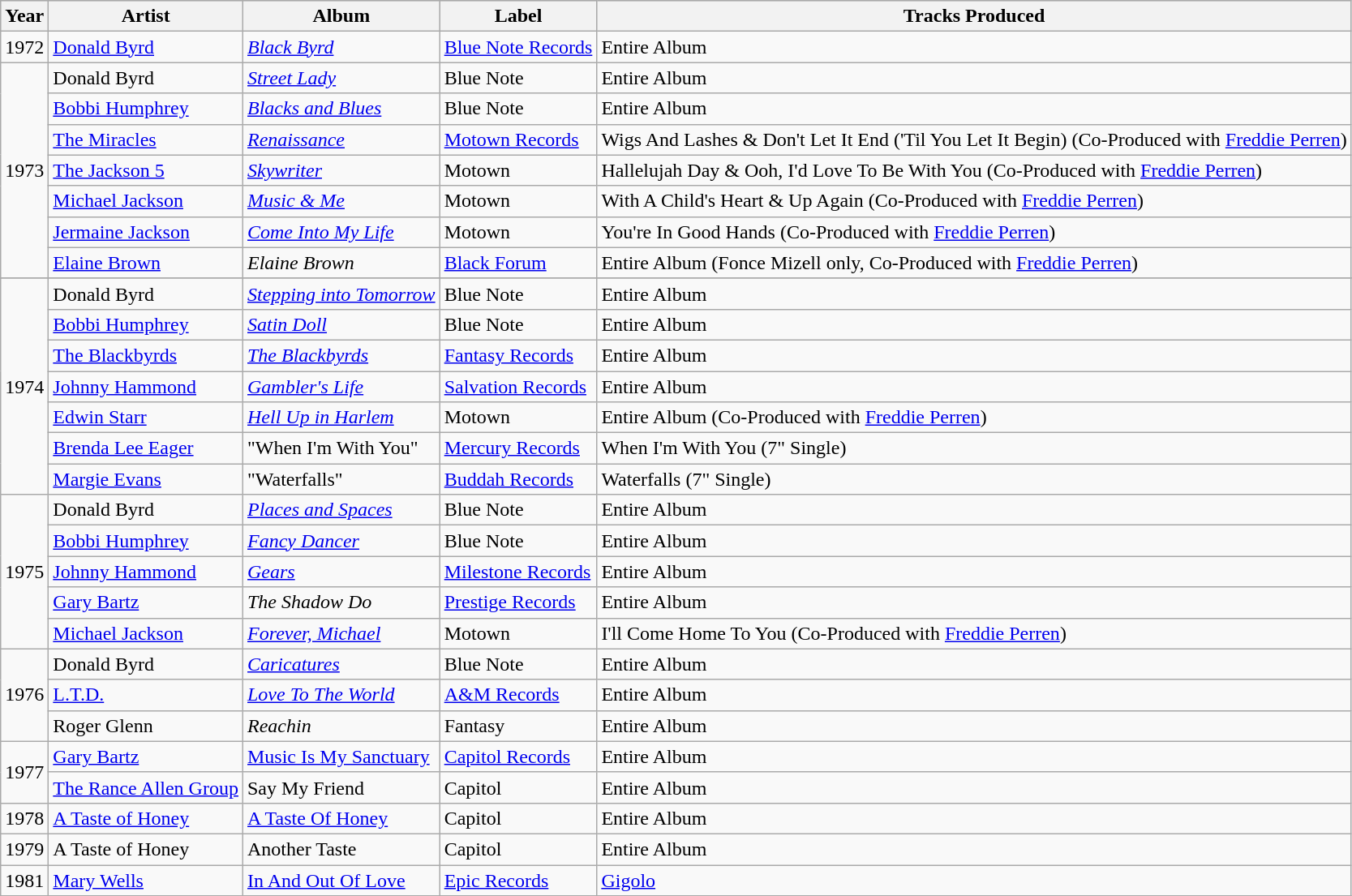<table class="wikitable sortable">
<tr bgcolor="#CCCCCC">
<th>Year</th>
<th>Artist</th>
<th>Album</th>
<th>Label</th>
<th>Tracks Produced</th>
</tr>
<tr>
<td rowspan="1">1972</td>
<td><a href='#'>Donald Byrd</a></td>
<td><em><a href='#'>Black Byrd</a></em></td>
<td><a href='#'>Blue Note Records</a></td>
<td>Entire Album</td>
</tr>
<tr>
<td rowspan="7">1973</td>
<td>Donald Byrd</td>
<td><em><a href='#'>Street Lady</a></em></td>
<td>Blue Note</td>
<td>Entire Album</td>
</tr>
<tr>
<td><a href='#'>Bobbi Humphrey</a></td>
<td><em><a href='#'>Blacks and Blues</a></em></td>
<td>Blue Note</td>
<td>Entire Album</td>
</tr>
<tr>
<td><a href='#'>The Miracles</a></td>
<td><em><a href='#'>Renaissance</a></em></td>
<td><a href='#'>Motown Records</a></td>
<td>Wigs And Lashes & Don't Let It End ('Til You Let It Begin) (Co-Produced with <a href='#'>Freddie Perren</a>)</td>
</tr>
<tr>
<td><a href='#'>The Jackson 5</a></td>
<td><em><a href='#'>Skywriter</a></em></td>
<td>Motown</td>
<td>Hallelujah Day & Ooh, I'd Love To Be With You (Co-Produced with <a href='#'>Freddie Perren</a>)</td>
</tr>
<tr>
<td><a href='#'>Michael Jackson</a></td>
<td><em><a href='#'>Music & Me</a></em></td>
<td>Motown</td>
<td>With A Child's Heart & Up Again (Co-Produced with <a href='#'>Freddie Perren</a>)</td>
</tr>
<tr>
<td><a href='#'>Jermaine Jackson</a></td>
<td><em><a href='#'>Come Into My Life</a></em></td>
<td>Motown</td>
<td>You're In Good Hands (Co-Produced with <a href='#'>Freddie Perren</a>)</td>
</tr>
<tr>
<td><a href='#'>Elaine Brown</a></td>
<td><em>Elaine Brown </em></td>
<td><a href='#'>Black Forum</a></td>
<td>Entire Album (Fonce Mizell only, Co-Produced with <a href='#'>Freddie Perren</a>)</td>
</tr>
<tr>
</tr>
<tr>
<td rowspan="7">1974</td>
<td>Donald Byrd</td>
<td><em><a href='#'>Stepping into Tomorrow</a></em></td>
<td>Blue Note</td>
<td>Entire Album</td>
</tr>
<tr>
<td><a href='#'>Bobbi Humphrey</a></td>
<td><em><a href='#'>Satin Doll</a></em></td>
<td>Blue Note</td>
<td>Entire Album</td>
</tr>
<tr>
<td><a href='#'>The Blackbyrds</a></td>
<td><em><a href='#'>The Blackbyrds</a></em></td>
<td><a href='#'>Fantasy Records</a></td>
<td>Entire Album</td>
</tr>
<tr>
<td><a href='#'>Johnny Hammond</a></td>
<td><em><a href='#'>Gambler's Life</a></em></td>
<td><a href='#'>Salvation Records</a></td>
<td>Entire Album</td>
</tr>
<tr>
<td><a href='#'>Edwin Starr</a></td>
<td><em><a href='#'>Hell Up in Harlem</a></em></td>
<td>Motown</td>
<td>Entire Album (Co-Produced with <a href='#'>Freddie Perren</a>)</td>
</tr>
<tr>
<td><a href='#'>Brenda Lee Eager</a></td>
<td>"When I'm With You"</td>
<td><a href='#'>Mercury Records</a></td>
<td>When I'm With You (7" Single)</td>
</tr>
<tr>
<td><a href='#'>Margie Evans</a></td>
<td>"Waterfalls"</td>
<td><a href='#'>Buddah Records</a></td>
<td>Waterfalls  (7" Single)</td>
</tr>
<tr>
<td rowspan="5">1975</td>
<td>Donald Byrd</td>
<td><em><a href='#'>Places and Spaces</a></em></td>
<td>Blue Note</td>
<td>Entire Album</td>
</tr>
<tr>
<td><a href='#'>Bobbi Humphrey</a></td>
<td><em><a href='#'>Fancy Dancer</a></em></td>
<td>Blue Note</td>
<td>Entire Album</td>
</tr>
<tr>
<td><a href='#'>Johnny Hammond</a></td>
<td><em><a href='#'>Gears</a></em></td>
<td><a href='#'>Milestone Records</a></td>
<td>Entire Album</td>
</tr>
<tr>
<td><a href='#'>Gary Bartz</a></td>
<td><em>The Shadow Do</em></td>
<td><a href='#'>Prestige Records</a></td>
<td>Entire Album</td>
</tr>
<tr>
<td><a href='#'>Michael Jackson</a></td>
<td><em><a href='#'>Forever, Michael</a></em></td>
<td>Motown</td>
<td>I'll Come Home To You (Co-Produced with <a href='#'>Freddie Perren</a>)</td>
</tr>
<tr>
<td rowspan="3">1976</td>
<td>Donald Byrd</td>
<td><em><a href='#'>Caricatures</a></em></td>
<td>Blue Note</td>
<td>Entire Album</td>
</tr>
<tr>
<td><a href='#'>L.T.D.</a></td>
<td><em><a href='#'>Love To The World</a></em></td>
<td><a href='#'>A&M Records</a></td>
<td>Entire Album</td>
</tr>
<tr>
<td>Roger Glenn</td>
<td><em>Reachin<strong></td>
<td>Fantasy</td>
<td>Entire Album</td>
</tr>
<tr>
<td rowspan="2">1977</td>
<td><a href='#'>Gary Bartz</a></td>
<td></em><a href='#'>Music Is My Sanctuary</a><em></td>
<td><a href='#'>Capitol Records</a></td>
<td>Entire Album</td>
</tr>
<tr>
<td><a href='#'>The Rance Allen Group</a></td>
<td></em>Say My Friend<em></td>
<td>Capitol</td>
<td>Entire Album</td>
</tr>
<tr>
<td rowspan="1">1978</td>
<td><a href='#'>A Taste of Honey</a></td>
<td></em><a href='#'>A Taste Of Honey</a><em></td>
<td>Capitol</td>
<td>Entire Album</td>
</tr>
<tr>
<td rowspan="1">1979</td>
<td>A Taste of Honey</td>
<td></em>Another Taste<em></td>
<td>Capitol</td>
<td>Entire Album</td>
</tr>
<tr>
<td rowspan="1">1981</td>
<td><a href='#'>Mary Wells</a></td>
<td></em><a href='#'>In And Out Of Love</a><em></td>
<td><a href='#'>Epic Records</a></td>
<td><a href='#'>Gigolo</a></td>
</tr>
<tr>
</tr>
</table>
